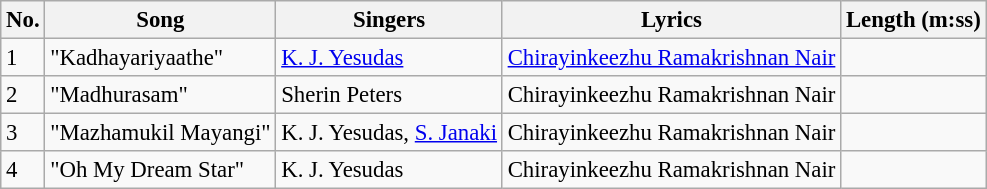<table class="wikitable" style="font-size:95%;">
<tr>
<th>No.</th>
<th>Song</th>
<th>Singers</th>
<th>Lyrics</th>
<th>Length (m:ss)</th>
</tr>
<tr>
<td>1</td>
<td>"Kadhayariyaathe"</td>
<td><a href='#'>K. J. Yesudas</a></td>
<td><a href='#'>Chirayinkeezhu Ramakrishnan Nair</a></td>
<td></td>
</tr>
<tr>
<td>2</td>
<td>"Madhurasam"</td>
<td>Sherin Peters</td>
<td>Chirayinkeezhu Ramakrishnan Nair</td>
<td></td>
</tr>
<tr>
<td>3</td>
<td>"Mazhamukil Mayangi"</td>
<td>K. J. Yesudas, <a href='#'>S. Janaki</a></td>
<td>Chirayinkeezhu Ramakrishnan Nair</td>
<td></td>
</tr>
<tr>
<td>4</td>
<td>"Oh My Dream Star"</td>
<td>K. J. Yesudas</td>
<td>Chirayinkeezhu Ramakrishnan Nair</td>
<td></td>
</tr>
</table>
